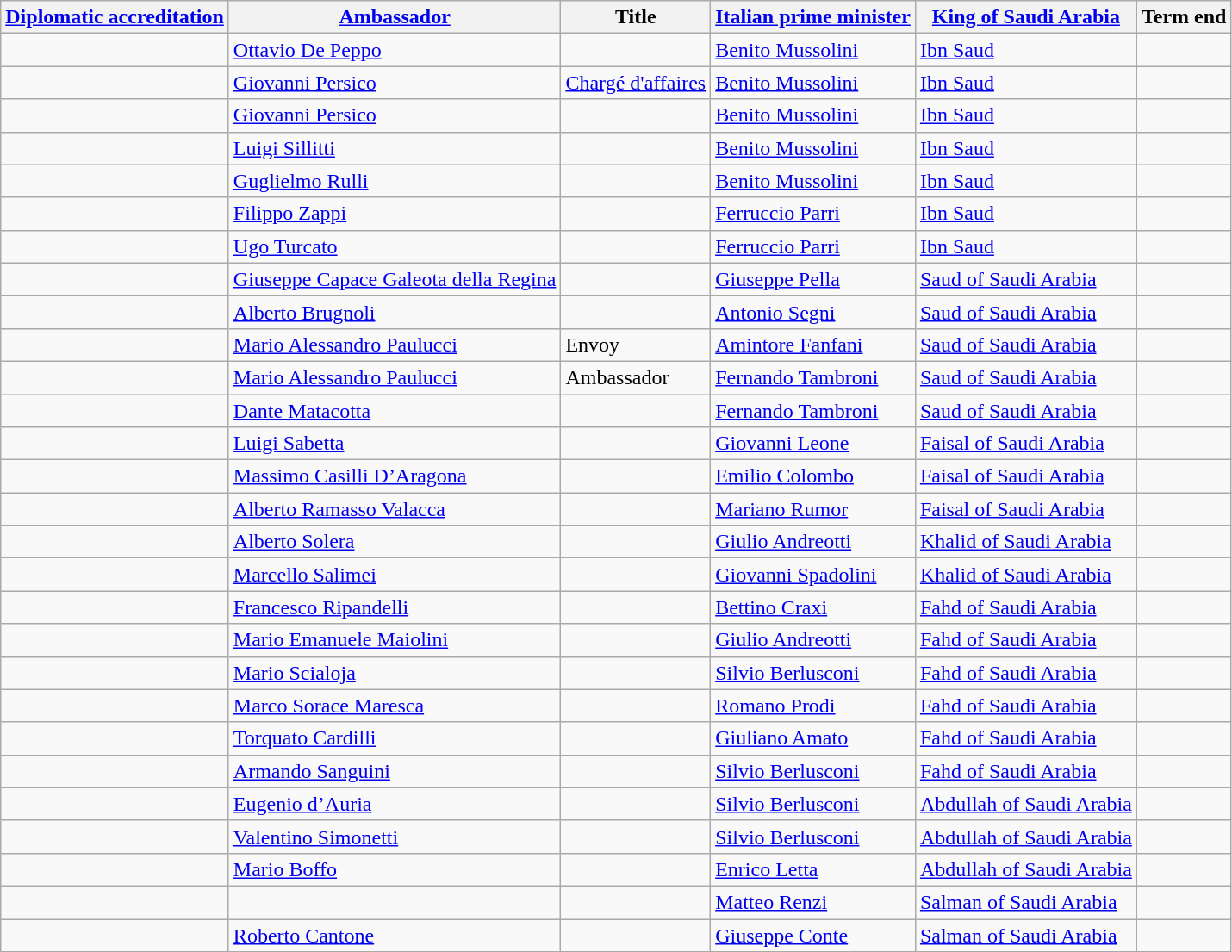<table class="wikitable sortable">
<tr>
<th><a href='#'>Diplomatic accreditation</a></th>
<th><a href='#'>Ambassador</a></th>
<th>Title</th>
<th><a href='#'>Italian prime minister</a></th>
<th><a href='#'>King of Saudi Arabia</a></th>
<th>Term end</th>
</tr>
<tr>
<td></td>
<td><a href='#'>Ottavio De Peppo</a></td>
<td></td>
<td><a href='#'>Benito Mussolini</a></td>
<td><a href='#'>Ibn Saud</a></td>
<td></td>
</tr>
<tr>
<td></td>
<td><a href='#'>Giovanni Persico</a></td>
<td><a href='#'>Chargé d'affaires</a></td>
<td><a href='#'>Benito Mussolini</a></td>
<td><a href='#'>Ibn Saud</a></td>
<td></td>
</tr>
<tr>
<td></td>
<td><a href='#'>Giovanni Persico</a></td>
<td></td>
<td><a href='#'>Benito Mussolini</a></td>
<td><a href='#'>Ibn Saud</a></td>
<td></td>
</tr>
<tr>
<td></td>
<td><a href='#'>Luigi Sillitti</a></td>
<td></td>
<td><a href='#'>Benito Mussolini</a></td>
<td><a href='#'>Ibn Saud</a></td>
<td></td>
</tr>
<tr>
<td></td>
<td><a href='#'>Guglielmo Rulli</a></td>
<td></td>
<td><a href='#'>Benito Mussolini</a></td>
<td><a href='#'>Ibn Saud</a></td>
<td></td>
</tr>
<tr>
<td></td>
<td><a href='#'>Filippo Zappi</a></td>
<td></td>
<td><a href='#'>Ferruccio Parri</a></td>
<td><a href='#'>Ibn Saud</a></td>
<td></td>
</tr>
<tr>
<td></td>
<td><a href='#'>Ugo Turcato</a></td>
<td></td>
<td><a href='#'>Ferruccio Parri</a></td>
<td><a href='#'>Ibn Saud</a></td>
<td></td>
</tr>
<tr>
<td></td>
<td><a href='#'>Giuseppe Capace Galeota della Regina</a></td>
<td></td>
<td><a href='#'>Giuseppe Pella</a></td>
<td><a href='#'>Saud of Saudi Arabia</a></td>
<td></td>
</tr>
<tr>
<td></td>
<td><a href='#'>Alberto Brugnoli</a></td>
<td></td>
<td><a href='#'>Antonio Segni</a></td>
<td><a href='#'>Saud of Saudi Arabia</a></td>
<td></td>
</tr>
<tr>
<td></td>
<td><a href='#'>Mario Alessandro Paulucci</a></td>
<td>Envoy</td>
<td><a href='#'>Amintore Fanfani</a></td>
<td><a href='#'>Saud of Saudi Arabia</a></td>
<td></td>
</tr>
<tr>
<td></td>
<td><a href='#'>Mario Alessandro Paulucci</a></td>
<td>Ambassador</td>
<td><a href='#'>Fernando Tambroni</a></td>
<td><a href='#'>Saud of Saudi Arabia</a></td>
<td></td>
</tr>
<tr>
<td></td>
<td><a href='#'>Dante Matacotta</a></td>
<td></td>
<td><a href='#'>Fernando Tambroni</a></td>
<td><a href='#'>Saud of Saudi Arabia</a></td>
<td></td>
</tr>
<tr>
<td></td>
<td><a href='#'>Luigi Sabetta</a></td>
<td></td>
<td><a href='#'>Giovanni Leone</a></td>
<td><a href='#'>Faisal of Saudi Arabia</a></td>
<td></td>
</tr>
<tr>
<td></td>
<td><a href='#'>Massimo Casilli D’Aragona</a></td>
<td></td>
<td><a href='#'>Emilio Colombo</a></td>
<td><a href='#'>Faisal of Saudi Arabia</a></td>
<td></td>
</tr>
<tr>
<td></td>
<td><a href='#'>Alberto Ramasso Valacca</a></td>
<td></td>
<td><a href='#'>Mariano Rumor</a></td>
<td><a href='#'>Faisal of Saudi Arabia</a></td>
<td></td>
</tr>
<tr>
<td></td>
<td><a href='#'>Alberto Solera</a></td>
<td></td>
<td><a href='#'>Giulio Andreotti</a></td>
<td><a href='#'>Khalid of Saudi Arabia</a></td>
<td></td>
</tr>
<tr>
<td></td>
<td><a href='#'>Marcello Salimei</a></td>
<td></td>
<td><a href='#'>Giovanni Spadolini</a></td>
<td><a href='#'>Khalid of Saudi Arabia</a></td>
<td></td>
</tr>
<tr>
<td></td>
<td><a href='#'>Francesco Ripandelli</a></td>
<td></td>
<td><a href='#'>Bettino Craxi</a></td>
<td><a href='#'>Fahd of Saudi Arabia</a></td>
<td></td>
</tr>
<tr>
<td></td>
<td><a href='#'>Mario Emanuele Maiolini</a></td>
<td></td>
<td><a href='#'>Giulio Andreotti</a></td>
<td><a href='#'>Fahd of Saudi Arabia</a></td>
<td></td>
</tr>
<tr>
<td></td>
<td><a href='#'>Mario Scialoja</a></td>
<td></td>
<td><a href='#'>Silvio Berlusconi</a></td>
<td><a href='#'>Fahd of Saudi Arabia</a></td>
<td></td>
</tr>
<tr>
<td></td>
<td><a href='#'>Marco Sorace Maresca</a></td>
<td></td>
<td><a href='#'>Romano Prodi</a></td>
<td><a href='#'>Fahd of Saudi Arabia</a></td>
<td></td>
</tr>
<tr>
<td></td>
<td><a href='#'>Torquato Cardilli</a></td>
<td></td>
<td><a href='#'>Giuliano Amato</a></td>
<td><a href='#'>Fahd of Saudi Arabia</a></td>
<td></td>
</tr>
<tr>
<td></td>
<td><a href='#'>Armando Sanguini</a></td>
<td></td>
<td><a href='#'>Silvio Berlusconi</a></td>
<td><a href='#'>Fahd of Saudi Arabia</a></td>
<td></td>
</tr>
<tr>
<td></td>
<td><a href='#'>Eugenio d’Auria</a></td>
<td></td>
<td><a href='#'>Silvio Berlusconi</a></td>
<td><a href='#'>Abdullah of Saudi Arabia</a></td>
<td></td>
</tr>
<tr>
<td></td>
<td><a href='#'>Valentino Simonetti</a></td>
<td></td>
<td><a href='#'>Silvio Berlusconi</a></td>
<td><a href='#'>Abdullah of Saudi Arabia</a></td>
<td></td>
</tr>
<tr>
<td></td>
<td><a href='#'>Mario Boffo</a></td>
<td></td>
<td><a href='#'>Enrico Letta</a></td>
<td><a href='#'>Abdullah of Saudi Arabia</a></td>
<td></td>
</tr>
<tr>
<td></td>
<td><br></onlyinclude></td>
<td></td>
<td><a href='#'>Matteo Renzi</a></td>
<td><a href='#'>Salman of Saudi Arabia</a></td>
<td></td>
</tr>
<tr>
<td></td>
<td><a href='#'>Roberto Cantone</a></td>
<td></td>
<td><a href='#'>Giuseppe Conte</a></td>
<td><a href='#'>Salman of Saudi Arabia</a></td>
<td></td>
</tr>
</table>
